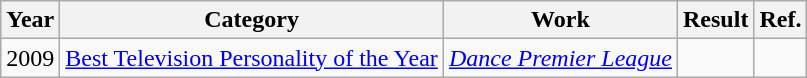<table class="wikitable">
<tr>
<th>Year</th>
<th>Category</th>
<th>Work</th>
<th>Result</th>
<th>Ref.</th>
</tr>
<tr>
<td>2009</td>
<td><a href='#'>Best Television Personality of the Year</a></td>
<td><em><a href='#'>Dance Premier League</a></em></td>
<td></td>
<td></td>
</tr>
</table>
